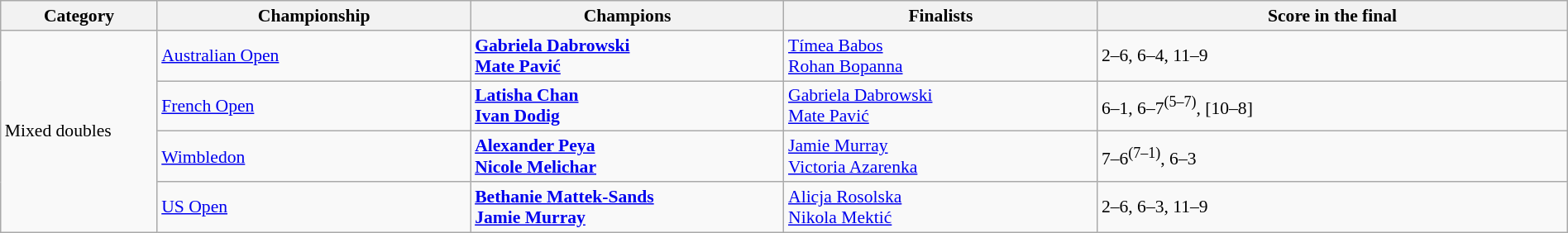<table class="wikitable" style="font-size:90%;" width=100%>
<tr>
<th style="width: 10%;">Category</th>
<th style="width: 20%;">Championship</th>
<th style="width: 20%;">Champions</th>
<th style="width: 20%;">Finalists</th>
<th style="width: 30%;">Score in the final</th>
</tr>
<tr>
<td rowspan="4">Mixed doubles</td>
<td><a href='#'>Australian Open</a></td>
<td> <strong><a href='#'>Gabriela Dabrowski</a></strong> <br>  <strong><a href='#'>Mate Pavić</a></strong></td>
<td> <a href='#'>Tímea Babos</a> <br>  <a href='#'>Rohan Bopanna</a></td>
<td>2–6, 6–4, 11–9</td>
</tr>
<tr>
<td><a href='#'>French Open</a></td>
<td> <strong><a href='#'>Latisha Chan</a></strong> <br>  <strong><a href='#'>Ivan Dodig</a></strong></td>
<td> <a href='#'>Gabriela Dabrowski</a> <br>  <a href='#'>Mate Pavić</a></td>
<td>6–1, 6–7<sup>(5–7)</sup>, [10–8]</td>
</tr>
<tr>
<td><a href='#'>Wimbledon</a></td>
<td> <strong><a href='#'>Alexander Peya</a></strong><br> <strong><a href='#'>Nicole Melichar</a></strong></td>
<td> <a href='#'>Jamie Murray</a><br> <a href='#'>Victoria Azarenka</a></td>
<td>7–6<sup>(7–1)</sup>, 6–3</td>
</tr>
<tr>
<td><a href='#'>US Open</a></td>
<td> <strong><a href='#'>Bethanie Mattek-Sands</a></strong> <br>  <strong><a href='#'>Jamie Murray</a></strong></td>
<td> <a href='#'>Alicja Rosolska</a> <br>  <a href='#'>Nikola Mektić</a></td>
<td>2–6, 6–3, 11–9</td>
</tr>
</table>
